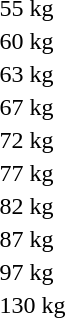<table>
<tr>
<td rowspan=2>55 kg<br></td>
<td rowspan=2></td>
<td rowspan=2></td>
<td></td>
</tr>
<tr>
<td></td>
</tr>
<tr>
<td rowspan=2>60 kg<br></td>
<td rowspan=2></td>
<td rowspan=2></td>
<td></td>
</tr>
<tr>
<td></td>
</tr>
<tr>
<td rowspan=2>63 kg<br></td>
<td rowspan=2></td>
<td rowspan=2></td>
<td></td>
</tr>
<tr>
<td></td>
</tr>
<tr>
<td rowspan=2>67 kg<br></td>
<td rowspan=2></td>
<td rowspan=2></td>
<td></td>
</tr>
<tr>
<td></td>
</tr>
<tr>
<td rowspan=2>72 kg<br></td>
<td rowspan=2></td>
<td rowspan=2></td>
<td></td>
</tr>
<tr>
<td></td>
</tr>
<tr>
<td rowspan=2>77 kg<br></td>
<td rowspan=2></td>
<td rowspan=2></td>
<td></td>
</tr>
<tr>
<td></td>
</tr>
<tr>
<td rowspan=2>82 kg<br></td>
<td rowspan=2></td>
<td rowspan=2></td>
<td></td>
</tr>
<tr>
<td></td>
</tr>
<tr>
<td rowspan=2>87 kg<br></td>
<td rowspan=2></td>
<td rowspan=2></td>
<td></td>
</tr>
<tr>
<td></td>
</tr>
<tr>
<td rowspan=2>97 kg<br></td>
<td rowspan=2></td>
<td rowspan=2></td>
<td></td>
</tr>
<tr>
<td></td>
</tr>
<tr>
<td rowspan=2>130 kg<br></td>
<td rowspan=2></td>
<td rowspan=2></td>
<td></td>
</tr>
<tr>
<td></td>
</tr>
</table>
